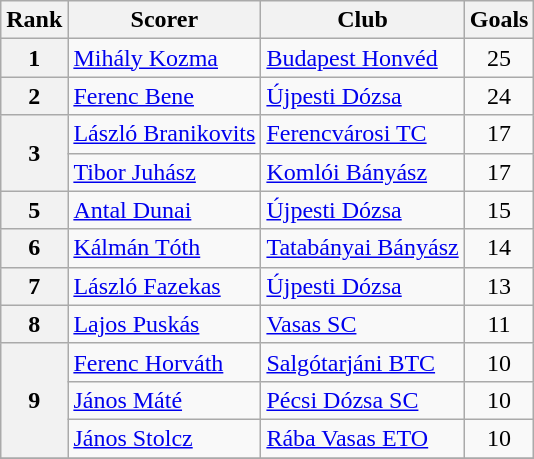<table class="wikitable" style="text-align:center">
<tr>
<th>Rank</th>
<th>Scorer</th>
<th>Club</th>
<th>Goals</th>
</tr>
<tr>
<th rowspan="1">1</th>
<td align=left> <a href='#'>Mihály Kozma</a></td>
<td align=left><a href='#'>Budapest Honvéd</a></td>
<td>25</td>
</tr>
<tr>
<th rowspan="1">2</th>
<td align=left> <a href='#'>Ferenc Bene</a></td>
<td align=left><a href='#'>Újpesti Dózsa</a></td>
<td>24</td>
</tr>
<tr>
<th rowspan="2">3</th>
<td align=left> <a href='#'>László Branikovits</a></td>
<td align=left><a href='#'>Ferencvárosi TC</a></td>
<td>17</td>
</tr>
<tr>
<td align=left> <a href='#'>Tibor Juhász</a></td>
<td align=left><a href='#'>Komlói Bányász</a></td>
<td>17</td>
</tr>
<tr>
<th rowspan="1">5</th>
<td align=left> <a href='#'>Antal Dunai</a></td>
<td align=left><a href='#'>Újpesti Dózsa</a></td>
<td>15</td>
</tr>
<tr>
<th rowspan="1">6</th>
<td align=left> <a href='#'>Kálmán Tóth</a></td>
<td align=left><a href='#'>Tatabányai Bányász</a></td>
<td>14</td>
</tr>
<tr>
<th rowspan="1">7</th>
<td align=left> <a href='#'>László Fazekas</a></td>
<td align=left><a href='#'>Újpesti Dózsa</a></td>
<td>13</td>
</tr>
<tr>
<th rowspan="1">8</th>
<td align=left> <a href='#'>Lajos Puskás</a></td>
<td align=left><a href='#'>Vasas SC</a></td>
<td>11</td>
</tr>
<tr>
<th rowspan="3">9</th>
<td align=left> <a href='#'>Ferenc Horváth</a></td>
<td align=left><a href='#'>Salgótarjáni BTC</a></td>
<td>10</td>
</tr>
<tr>
<td align=left> <a href='#'>János Máté</a></td>
<td align=left><a href='#'>Pécsi Dózsa SC</a></td>
<td>10</td>
</tr>
<tr>
<td align=left> <a href='#'>János Stolcz</a></td>
<td align=left><a href='#'>Rába Vasas ETO</a></td>
<td>10</td>
</tr>
<tr>
</tr>
</table>
